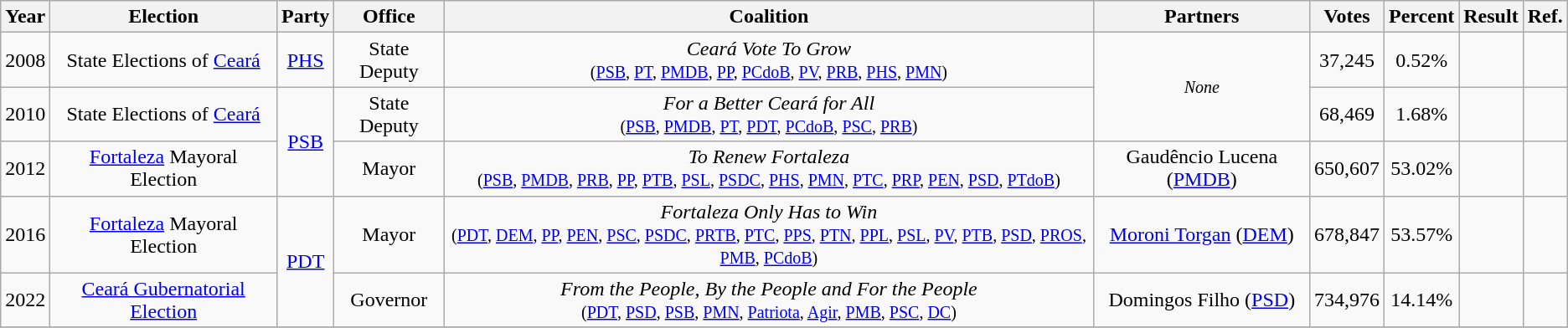<table class="wikitable" style="text-align:center">
<tr>
<th>Year</th>
<th>Election</th>
<th>Party</th>
<th>Office</th>
<th>Coalition</th>
<th>Partners</th>
<th>Votes</th>
<th>Percent</th>
<th>Result</th>
<th>Ref.</th>
</tr>
<tr>
<td>2008</td>
<td>State Elections of <a href='#'>Ceará</a></td>
<td><a href='#'>PHS</a></td>
<td>State Deputy</td>
<td><em>Ceará Vote To Grow</em><br><small>(<a href='#'>PSB</a>, <a href='#'>PT</a>, <a href='#'>PMDB</a>, <a href='#'>PP</a>, <a href='#'>PCdoB</a>, <a href='#'>PV</a>, <a href='#'>PRB</a>, <a href='#'>PHS</a>, <a href='#'>PMN</a>)</small></td>
<td rowspan="2"><small><em>None</em></small></td>
<td>37,245</td>
<td>0.52%</td>
<td></td>
<td></td>
</tr>
<tr>
<td>2010</td>
<td>State Elections of <a href='#'>Ceará</a></td>
<td rowspan="2"><a href='#'>PSB</a></td>
<td>State Deputy</td>
<td><em>For a Better Ceará for All</em><br><small>(<a href='#'>PSB</a>, <a href='#'>PMDB</a>, <a href='#'>PT</a>, <a href='#'>PDT</a>, <a href='#'>PCdoB</a>, <a href='#'>PSC</a>, <a href='#'>PRB</a>)</small></td>
<td>68,469</td>
<td>1.68%</td>
<td></td>
<td></td>
</tr>
<tr>
<td>2012</td>
<td><a href='#'>Fortaleza</a> Mayoral Election</td>
<td>Mayor</td>
<td><em>To Renew Fortaleza</em><br><small>(<a href='#'>PSB</a>, <a href='#'>PMDB</a>, <a href='#'>PRB</a>, <a href='#'>PP</a>, <a href='#'>PTB</a>, <a href='#'>PSL</a>, <a href='#'>PSDC</a>, <a href='#'>PHS</a>, <a href='#'>PMN</a>, <a href='#'>PTC</a>, <a href='#'>PRP</a>, <a href='#'>PEN</a>, <a href='#'>PSD</a>, <a href='#'>PTdoB</a>)</small></td>
<td>Gaudêncio Lucena (<a href='#'>PMDB</a>)</td>
<td>650,607</td>
<td>53.02%</td>
<td></td>
<td></td>
</tr>
<tr>
<td>2016</td>
<td><a href='#'>Fortaleza</a> Mayoral Election</td>
<td rowspan="2"><a href='#'>PDT</a></td>
<td>Mayor</td>
<td><em>Fortaleza Only Has to Win</em><br><small>(<a href='#'>PDT</a>, <a href='#'>DEM</a>, <a href='#'>PP</a>, <a href='#'>PEN</a>, <a href='#'>PSC</a>, <a href='#'>PSDC</a>, <a href='#'>PRTB</a>, <a href='#'>PTC</a>, <a href='#'>PPS</a>, <a href='#'>PTN</a>, <a href='#'>PPL</a>, <a href='#'>PSL</a>, <a href='#'>PV</a>, <a href='#'>PTB</a>, <a href='#'>PSD</a>, <a href='#'>PROS</a>, <a href='#'>PMB</a>, <a href='#'>PCdoB</a>)</small></td>
<td><a href='#'>Moroni Torgan</a> (<a href='#'>DEM</a>)</td>
<td>678,847</td>
<td>53.57%</td>
<td></td>
<td></td>
</tr>
<tr>
<td>2022</td>
<td><a href='#'>Ceará Gubernatorial Election</a></td>
<td>Governor</td>
<td><em>From the People, By the People and For the People</em><br><small>(<a href='#'>PDT</a>, <a href='#'>PSD</a>, <a href='#'>PSB</a>, <a href='#'>PMN</a>, <a href='#'>Patriota</a>, <a href='#'>Agir</a>, <a href='#'>PMB</a>, <a href='#'>PSC</a>, <a href='#'>DC</a>)</small></td>
<td>Domingos Filho (<a href='#'>PSD</a>)</td>
<td>734,976</td>
<td>14.14%</td>
<td></td>
<td></td>
</tr>
<tr>
</tr>
</table>
